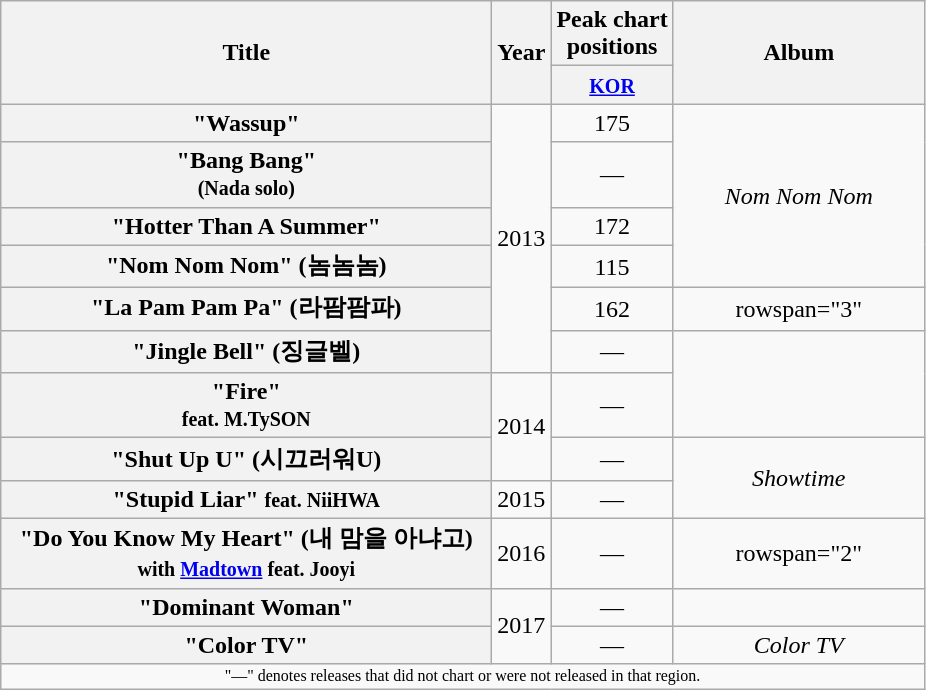<table class="wikitable plainrowheaders" style="text-align:center;" border="1">
<tr>
<th scope="col" rowspan="2" style="width:20em;">Title</th>
<th scope="col" rowspan="2">Year</th>
<th scope="col" colspan="1">Peak chart <br> positions</th>
<th scope="col" rowspan="2" style="width:10em;">Album</th>
</tr>
<tr>
<th><small><a href='#'>KOR</a></small><br></th>
</tr>
<tr>
<th scope="row">"Wassup"</th>
<td rowspan="6">2013</td>
<td>175</td>
<td rowspan="4"><em>Nom Nom Nom</em></td>
</tr>
<tr>
<th scope="row">"Bang Bang" <br><small>(Nada solo)</small></th>
<td>—</td>
</tr>
<tr>
<th scope="row">"Hotter Than A Summer"</th>
<td>172</td>
</tr>
<tr>
<th scope="row">"Nom Nom Nom" (놈놈놈)</th>
<td>115</td>
</tr>
<tr>
<th scope="row">"La Pam Pam Pa" (라팜팜파)</th>
<td>162</td>
<td>rowspan="3" </td>
</tr>
<tr>
<th scope="row">"Jingle Bell" (징글벨)</th>
<td>—</td>
</tr>
<tr>
<th scope="row">"Fire" <br><small>feat. M.TySON</small></th>
<td rowspan="2">2014</td>
<td>—</td>
</tr>
<tr>
<th scope="row">"Shut Up U" (시끄러워U)</th>
<td>—</td>
<td rowspan="2"><em>Showtime</em></td>
</tr>
<tr>
<th scope="row">"Stupid Liar" <small>feat. NiiHWA</small></th>
<td>2015</td>
<td>—</td>
</tr>
<tr>
<th scope="row">"Do You Know My Heart" (내 맘을 아냐고) <br><small>with <a href='#'>Madtown</a> feat. Jooyi</small></th>
<td>2016</td>
<td>—</td>
<td>rowspan="2" </td>
</tr>
<tr>
<th scope="row">"Dominant Woman"</th>
<td rowspan="2">2017</td>
<td>—</td>
</tr>
<tr>
<th scope="row">"Color TV"</th>
<td>—</td>
<td><em>Color TV</em></td>
</tr>
<tr>
<td colspan="4" style="text-align:center; font-size:8pt;">"—" denotes releases that did not chart or were not released in that region.</td>
</tr>
</table>
